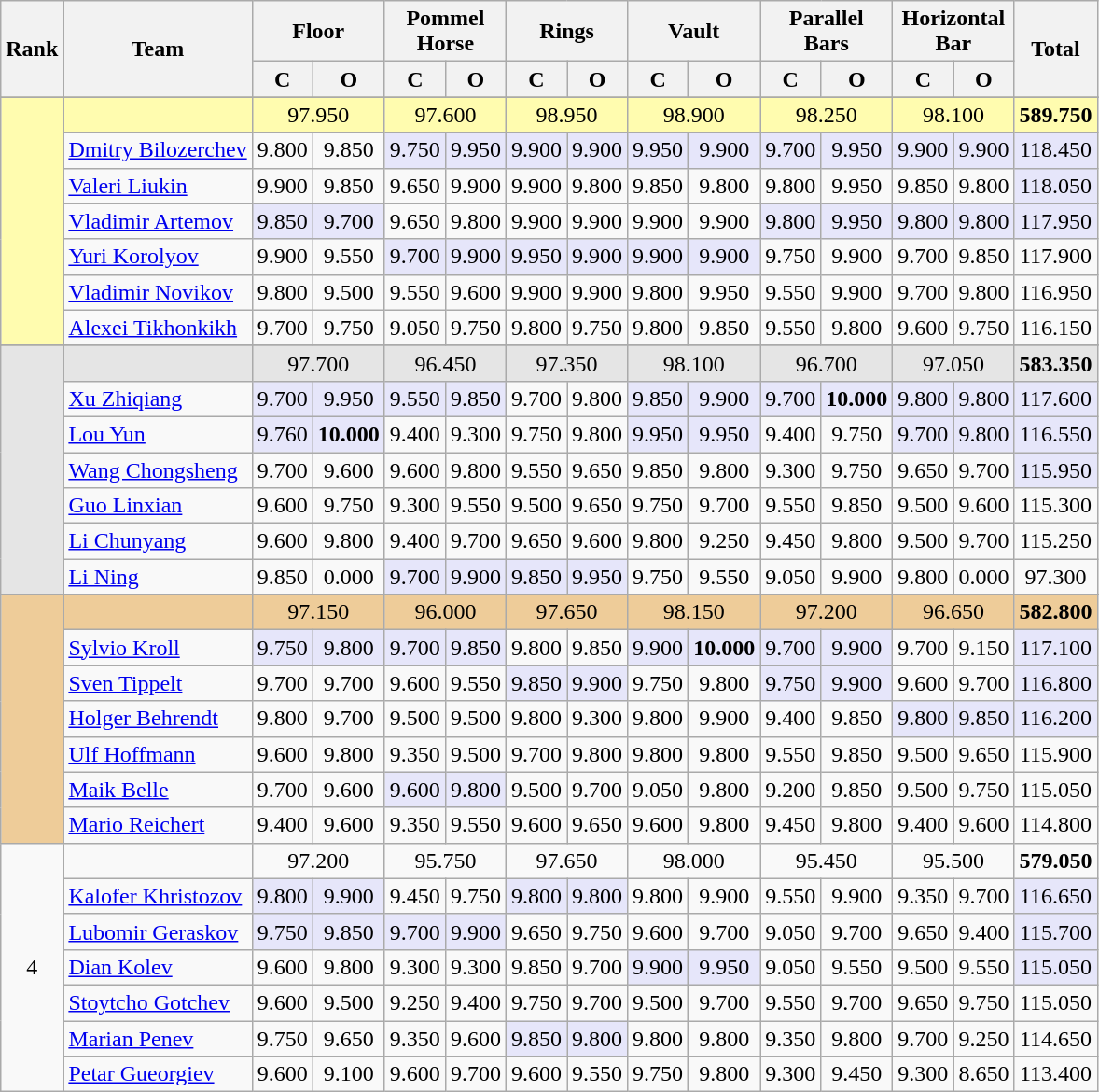<table class="wikitable" style="text-align:center">
<tr>
<th rowspan=2>Rank</th>
<th rowspan=2>Team</th>
<th colspan=2>Floor</th>
<th colspan=2>Pommel<br>Horse</th>
<th colspan=2>Rings</th>
<th colspan=2>Vault</th>
<th colspan=2>Parallel<br>Bars</th>
<th colspan=2>Horizontal<br>Bar</th>
<th rowspan=2>Total</th>
</tr>
<tr>
<th>C</th>
<th>O</th>
<th>C</th>
<th>O</th>
<th>C</th>
<th>O</th>
<th>C</th>
<th>O</th>
<th>C</th>
<th>O</th>
<th>C</th>
<th>O</th>
</tr>
<tr>
</tr>
<tr style="background:#fffcaf;">
<td rowspan=7></td>
<td align=left><strong></strong></td>
<td colspan=2>97.950</td>
<td colspan=2>97.600</td>
<td colspan=2>98.950</td>
<td colspan=2>98.900</td>
<td colspan=2>98.250</td>
<td colspan=2>98.100</td>
<td><strong>589.750</strong></td>
</tr>
<tr>
<td align=left><a href='#'>Dmitry Bilozerchev</a></td>
<td>9.800</td>
<td>9.850</td>
<td bgcolor="lavender">9.750</td>
<td bgcolor="lavender">9.950</td>
<td bgcolor="lavender">9.900</td>
<td bgcolor="lavender">9.900</td>
<td bgcolor="lavender">9.950</td>
<td bgcolor="lavender">9.900</td>
<td bgcolor="lavender">9.700</td>
<td bgcolor="lavender">9.950</td>
<td bgcolor="lavender">9.900</td>
<td bgcolor="lavender">9.900</td>
<td bgcolor="lavender">118.450</td>
</tr>
<tr>
<td align=left><a href='#'>Valeri Liukin</a></td>
<td>9.900</td>
<td>9.850</td>
<td>9.650</td>
<td>9.900</td>
<td>9.900</td>
<td>9.800</td>
<td>9.850</td>
<td>9.800</td>
<td>9.800</td>
<td>9.950</td>
<td>9.850</td>
<td>9.800</td>
<td bgcolor="lavender">118.050</td>
</tr>
<tr>
<td align=left><a href='#'>Vladimir Artemov</a></td>
<td bgcolor="lavender">9.850</td>
<td bgcolor="lavender">9.700</td>
<td>9.650</td>
<td>9.800</td>
<td>9.900</td>
<td>9.900</td>
<td>9.900</td>
<td>9.900</td>
<td bgcolor="lavender">9.800</td>
<td bgcolor="lavender">9.950</td>
<td bgcolor="lavender">9.800</td>
<td bgcolor="lavender">9.800</td>
<td bgcolor="lavender">117.950</td>
</tr>
<tr>
<td align=left><a href='#'>Yuri Korolyov</a></td>
<td>9.900</td>
<td>9.550</td>
<td bgcolor="lavender">9.700</td>
<td bgcolor="lavender">9.900</td>
<td bgcolor="lavender">9.950</td>
<td bgcolor="lavender">9.900</td>
<td bgcolor="lavender">9.900</td>
<td bgcolor="lavender">9.900</td>
<td>9.750</td>
<td>9.900</td>
<td>9.700</td>
<td>9.850</td>
<td>117.900</td>
</tr>
<tr>
<td align=left><a href='#'>Vladimir Novikov</a></td>
<td>9.800</td>
<td>9.500</td>
<td>9.550</td>
<td>9.600</td>
<td>9.900</td>
<td>9.900</td>
<td>9.800</td>
<td>9.950</td>
<td>9.550</td>
<td>9.900</td>
<td>9.700</td>
<td>9.800</td>
<td>116.950</td>
</tr>
<tr>
<td align=left><a href='#'>Alexei Tikhonkikh</a></td>
<td>9.700</td>
<td>9.750</td>
<td>9.050</td>
<td>9.750</td>
<td>9.800</td>
<td>9.750</td>
<td>9.800</td>
<td>9.850</td>
<td>9.550</td>
<td>9.800</td>
<td>9.600</td>
<td>9.750</td>
<td>116.150</td>
</tr>
<tr>
</tr>
<tr style="background:#e5e5e5;">
<td rowspan=7></td>
<td align=left><strong></strong></td>
<td colspan=2>97.700</td>
<td colspan=2>96.450</td>
<td colspan=2>97.350</td>
<td colspan=2>98.100</td>
<td colspan=2>96.700</td>
<td colspan=2>97.050</td>
<td><strong>583.350</strong></td>
</tr>
<tr>
<td align=left><a href='#'>Xu Zhiqiang</a></td>
<td bgcolor="lavender">9.700</td>
<td bgcolor="lavender">9.950</td>
<td bgcolor="lavender">9.550</td>
<td bgcolor="lavender">9.850</td>
<td>9.700</td>
<td>9.800</td>
<td bgcolor="lavender">9.850</td>
<td bgcolor="lavender">9.900</td>
<td bgcolor="lavender">9.700</td>
<td bgcolor="lavender"><strong>10.000</strong></td>
<td bgcolor="lavender">9.800</td>
<td bgcolor="lavender">9.800</td>
<td bgcolor="lavender">117.600</td>
</tr>
<tr>
<td align=left><a href='#'>Lou Yun</a></td>
<td bgcolor="lavender">9.760</td>
<td bgcolor="lavender"><strong>10.000</strong></td>
<td>9.400</td>
<td>9.300</td>
<td>9.750</td>
<td>9.800</td>
<td bgcolor="lavender">9.950</td>
<td bgcolor="lavender">9.950</td>
<td>9.400</td>
<td>9.750</td>
<td bgcolor="lavender">9.700</td>
<td bgcolor="lavender">9.800</td>
<td bgcolor="lavender">116.550</td>
</tr>
<tr>
<td align=left><a href='#'>Wang Chongsheng</a></td>
<td>9.700</td>
<td>9.600</td>
<td>9.600</td>
<td>9.800</td>
<td>9.550</td>
<td>9.650</td>
<td>9.850</td>
<td>9.800</td>
<td>9.300</td>
<td>9.750</td>
<td>9.650</td>
<td>9.700</td>
<td bgcolor="lavender">115.950</td>
</tr>
<tr>
<td align=left><a href='#'>Guo Linxian</a></td>
<td>9.600</td>
<td>9.750</td>
<td>9.300</td>
<td>9.550</td>
<td>9.500</td>
<td>9.650</td>
<td>9.750</td>
<td>9.700</td>
<td>9.550</td>
<td>9.850</td>
<td>9.500</td>
<td>9.600</td>
<td>115.300</td>
</tr>
<tr>
<td align=left><a href='#'>Li Chunyang</a></td>
<td>9.600</td>
<td>9.800</td>
<td>9.400</td>
<td>9.700</td>
<td>9.650</td>
<td>9.600</td>
<td>9.800</td>
<td>9.250</td>
<td>9.450</td>
<td>9.800</td>
<td>9.500</td>
<td>9.700</td>
<td>115.250</td>
</tr>
<tr>
<td align=left><a href='#'>Li Ning</a></td>
<td>9.850</td>
<td>0.000</td>
<td bgcolor="lavender">9.700</td>
<td bgcolor="lavender">9.900</td>
<td bgcolor="lavender">9.850</td>
<td bgcolor="lavender">9.950</td>
<td>9.750</td>
<td>9.550</td>
<td>9.050</td>
<td>9.900</td>
<td>9.800</td>
<td>0.000</td>
<td>97.300</td>
</tr>
<tr>
</tr>
<tr style="background:#ec9;">
<td rowspan=7></td>
<td align=left><strong></strong></td>
<td colspan=2>97.150</td>
<td colspan=2>96.000</td>
<td colspan=2>97.650</td>
<td colspan=2>98.150</td>
<td colspan=2>97.200</td>
<td colspan=2>96.650</td>
<td><strong>582.800</strong></td>
</tr>
<tr>
<td align=left><a href='#'>Sylvio Kroll</a></td>
<td bgcolor="lavender">9.750</td>
<td bgcolor="lavender">9.800</td>
<td bgcolor="lavender">9.700</td>
<td bgcolor="lavender">9.850</td>
<td>9.800</td>
<td>9.850</td>
<td bgcolor="lavender">9.900</td>
<td bgcolor="lavender"><strong>10.000</strong></td>
<td bgcolor="lavender">9.700</td>
<td bgcolor="lavender">9.900</td>
<td>9.700</td>
<td>9.150</td>
<td bgcolor="lavender">117.100</td>
</tr>
<tr>
<td align=left><a href='#'>Sven Tippelt</a></td>
<td>9.700</td>
<td>9.700</td>
<td>9.600</td>
<td>9.550</td>
<td bgcolor="lavender">9.850</td>
<td bgcolor="lavender">9.900</td>
<td>9.750</td>
<td>9.800</td>
<td bgcolor="lavender">9.750</td>
<td bgcolor="lavender">9.900</td>
<td>9.600</td>
<td>9.700</td>
<td bgcolor="lavender">116.800</td>
</tr>
<tr>
<td align=left><a href='#'>Holger Behrendt</a></td>
<td>9.800</td>
<td>9.700</td>
<td>9.500</td>
<td>9.500</td>
<td>9.800</td>
<td>9.300</td>
<td>9.800</td>
<td>9.900</td>
<td>9.400</td>
<td>9.850</td>
<td bgcolor="lavender">9.800</td>
<td bgcolor="lavender">9.850</td>
<td bgcolor="lavender">116.200</td>
</tr>
<tr>
<td align=left><a href='#'>Ulf Hoffmann</a></td>
<td>9.600</td>
<td>9.800</td>
<td>9.350</td>
<td>9.500</td>
<td>9.700</td>
<td>9.800</td>
<td>9.800</td>
<td>9.800</td>
<td>9.550</td>
<td>9.850</td>
<td>9.500</td>
<td>9.650</td>
<td>115.900</td>
</tr>
<tr>
<td align=left><a href='#'>Maik Belle</a></td>
<td>9.700</td>
<td>9.600</td>
<td bgcolor="lavender">9.600</td>
<td bgcolor="lavender">9.800</td>
<td>9.500</td>
<td>9.700</td>
<td>9.050</td>
<td>9.800</td>
<td>9.200</td>
<td>9.850</td>
<td>9.500</td>
<td>9.750</td>
<td>115.050</td>
</tr>
<tr>
<td align=left><a href='#'>Mario Reichert</a></td>
<td>9.400</td>
<td>9.600</td>
<td>9.350</td>
<td>9.550</td>
<td>9.600</td>
<td>9.650</td>
<td>9.600</td>
<td>9.800</td>
<td>9.450</td>
<td>9.800</td>
<td>9.400</td>
<td>9.600</td>
<td>114.800</td>
</tr>
<tr>
<td rowspan=7>4</td>
<td align=left><strong></strong></td>
<td colspan=2>97.200</td>
<td colspan=2>95.750</td>
<td colspan=2>97.650</td>
<td colspan=2>98.000</td>
<td colspan=2>95.450</td>
<td colspan=2>95.500</td>
<td><strong>579.050</strong></td>
</tr>
<tr>
<td align=left><a href='#'>Kalofer Khristozov</a></td>
<td bgcolor="lavender">9.800</td>
<td bgcolor="lavender">9.900</td>
<td>9.450</td>
<td>9.750</td>
<td bgcolor="lavender">9.800</td>
<td bgcolor="lavender">9.800</td>
<td>9.800</td>
<td>9.900</td>
<td>9.550</td>
<td>9.900</td>
<td>9.350</td>
<td>9.700</td>
<td bgcolor="lavender">116.650</td>
</tr>
<tr>
<td align=left><a href='#'>Lubomir Geraskov</a></td>
<td bgcolor="lavender">9.750</td>
<td bgcolor="lavender">9.850</td>
<td bgcolor="lavender">9.700</td>
<td bgcolor="lavender">9.900</td>
<td>9.650</td>
<td>9.750</td>
<td>9.600</td>
<td>9.700</td>
<td>9.050</td>
<td>9.700</td>
<td>9.650</td>
<td>9.400</td>
<td bgcolor="lavender">115.700</td>
</tr>
<tr>
<td align=left><a href='#'>Dian Kolev</a></td>
<td>9.600</td>
<td>9.800</td>
<td>9.300</td>
<td>9.300</td>
<td>9.850</td>
<td>9.700</td>
<td bgcolor="lavender">9.900</td>
<td bgcolor="lavender">9.950</td>
<td>9.050</td>
<td>9.550</td>
<td>9.500</td>
<td>9.550</td>
<td bgcolor="lavender">115.050</td>
</tr>
<tr>
<td align=left><a href='#'>Stoytcho Gotchev</a></td>
<td>9.600</td>
<td>9.500</td>
<td>9.250</td>
<td>9.400</td>
<td>9.750</td>
<td>9.700</td>
<td>9.500</td>
<td>9.700</td>
<td>9.550</td>
<td>9.700</td>
<td>9.650</td>
<td>9.750</td>
<td>115.050</td>
</tr>
<tr>
<td align=left><a href='#'>Marian Penev</a></td>
<td>9.750</td>
<td>9.650</td>
<td>9.350</td>
<td>9.600</td>
<td bgcolor="lavender">9.850</td>
<td bgcolor="lavender">9.800</td>
<td>9.800</td>
<td>9.800</td>
<td>9.350</td>
<td>9.800</td>
<td>9.700</td>
<td>9.250</td>
<td>114.650</td>
</tr>
<tr>
<td align=left><a href='#'>Petar Gueorgiev</a></td>
<td>9.600</td>
<td>9.100</td>
<td>9.600</td>
<td>9.700</td>
<td>9.600</td>
<td>9.550</td>
<td>9.750</td>
<td>9.800</td>
<td>9.300</td>
<td>9.450</td>
<td>9.300</td>
<td>8.650</td>
<td>113.400</td>
</tr>
</table>
